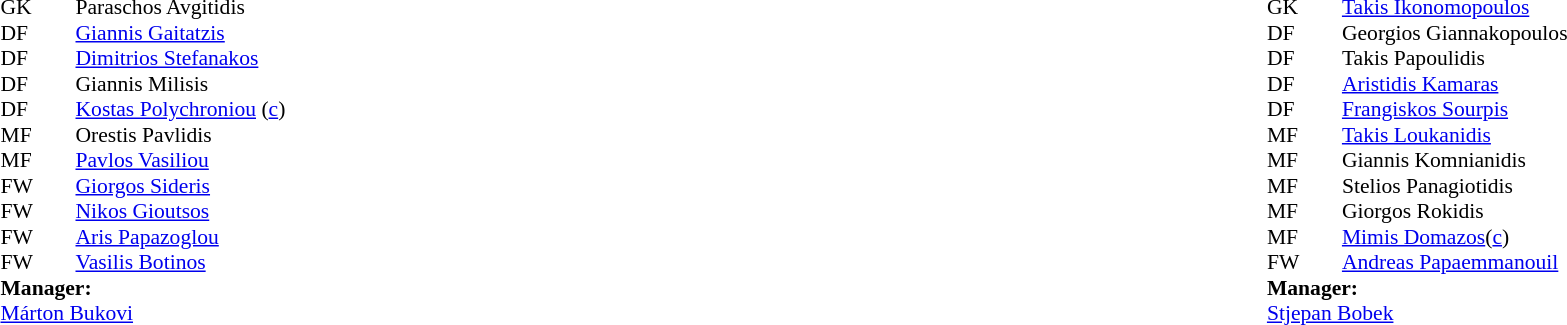<table width="100%">
<tr>
<td valign="top" width="50%"><br><table style="font-size: 90%" cellspacing="0" cellpadding="0">
<tr>
<th width="25"></th>
<th width="25"></th>
</tr>
<tr>
<td>GK</td>
<td></td>
<td> Paraschos Avgitidis</td>
</tr>
<tr>
<td>DF</td>
<td></td>
<td> <a href='#'>Giannis Gaitatzis</a></td>
</tr>
<tr>
<td>DF</td>
<td></td>
<td> <a href='#'>Dimitrios Stefanakos</a></td>
</tr>
<tr>
<td>DF</td>
<td></td>
<td> Giannis Milisis</td>
</tr>
<tr>
<td>DF</td>
<td></td>
<td> <a href='#'>Kostas Polychroniou</a> (<a href='#'>c</a>)</td>
</tr>
<tr>
<td>MF</td>
<td></td>
<td> Orestis Pavlidis</td>
</tr>
<tr>
<td>MF</td>
<td></td>
<td> <a href='#'>Pavlos Vasiliou</a></td>
</tr>
<tr>
<td>FW</td>
<td></td>
<td> <a href='#'>Giorgos Sideris</a></td>
</tr>
<tr>
<td>FW</td>
<td></td>
<td> <a href='#'>Nikos Gioutsos</a></td>
</tr>
<tr>
<td>FW</td>
<td></td>
<td> <a href='#'>Aris Papazoglou</a></td>
</tr>
<tr>
<td>FW</td>
<td></td>
<td> <a href='#'>Vasilis Botinos</a></td>
</tr>
<tr>
<td colspan=4><strong>Manager:</strong></td>
</tr>
<tr>
<td colspan="4"> <a href='#'>Márton Bukovi</a></td>
</tr>
</table>
</td>
<td valign="top" width="50%"><br><table style="font-size: 90%" cellspacing="0" cellpadding="0" align="center">
<tr>
<th width="25"></th>
<th width="25"></th>
</tr>
<tr>
<td>GK</td>
<td></td>
<td> <a href='#'>Takis Ikonomopoulos</a></td>
</tr>
<tr>
<td>DF</td>
<td></td>
<td> Georgios Giannakopoulos</td>
</tr>
<tr>
<td>DF</td>
<td></td>
<td> Takis Papoulidis</td>
</tr>
<tr>
<td>DF</td>
<td></td>
<td> <a href='#'>Aristidis Kamaras</a></td>
</tr>
<tr>
<td>DF</td>
<td></td>
<td> <a href='#'>Frangiskos Sourpis</a></td>
</tr>
<tr>
<td>MF</td>
<td></td>
<td> <a href='#'>Takis Loukanidis</a></td>
</tr>
<tr>
<td>MF</td>
<td></td>
<td> Giannis Komnianidis</td>
</tr>
<tr>
<td>MF</td>
<td></td>
<td> Stelios Panagiotidis</td>
</tr>
<tr>
<td>MF</td>
<td></td>
<td> Giorgos Rokidis</td>
</tr>
<tr>
<td>MF</td>
<td></td>
<td> <a href='#'>Mimis Domazos</a>(<a href='#'>c</a>)</td>
</tr>
<tr>
<td>FW</td>
<td></td>
<td> <a href='#'>Andreas Papaemmanouil</a></td>
</tr>
<tr>
<td colspan=4><strong>Manager:</strong></td>
</tr>
<tr>
<td colspan="4"> <a href='#'>Stjepan Bobek</a></td>
</tr>
</table>
</td>
</tr>
</table>
